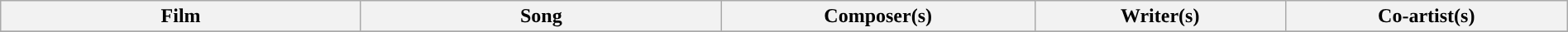<table class="wikitable plainrowheaders" style="width:100%; textcolor:#000">
<tr style="background:#b0e0e66;">
<th scope="col" style="width:23%;"><strong>Film</strong></th>
<th scope="col" style="width:23%;"><strong>Song</strong></th>
<th scope="col" style="width:20%;"><strong>Composer(s)</strong></th>
<th scope="col" style="width:16%;"><strong>Writer(s)</strong></th>
<th scope="col" style="width:18%;"><strong>Co-artist(s)</strong></th>
</tr>
<tr>
</tr>
</table>
